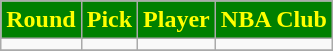<table class="wikitable" style="text-align:center">
<tr>
<th style=" background:green;color:yellow;">Round</th>
<th style=" background:green;color:yellow;">Pick</th>
<th style=" background:green;color:yellow;">Player</th>
<th style=" background:green;color:yellow;">NBA Club</th>
</tr>
<tr>
<td></td>
<td></td>
<td></td>
<td></td>
</tr>
<tr>
</tr>
</table>
